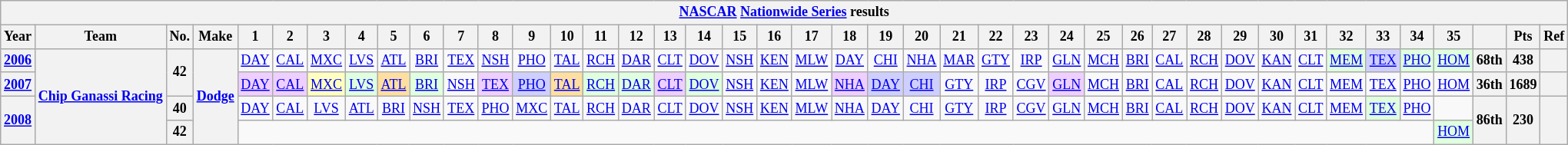<table class="wikitable" style="text-align:center; font-size:75%">
<tr>
<th colspan=42><a href='#'>NASCAR</a> <a href='#'>Nationwide Series</a> results</th>
</tr>
<tr>
<th>Year</th>
<th>Team</th>
<th>No.</th>
<th>Make</th>
<th>1</th>
<th>2</th>
<th>3</th>
<th>4</th>
<th>5</th>
<th>6</th>
<th>7</th>
<th>8</th>
<th>9</th>
<th>10</th>
<th>11</th>
<th>12</th>
<th>13</th>
<th>14</th>
<th>15</th>
<th>16</th>
<th>17</th>
<th>18</th>
<th>19</th>
<th>20</th>
<th>21</th>
<th>22</th>
<th>23</th>
<th>24</th>
<th>25</th>
<th>26</th>
<th>27</th>
<th>28</th>
<th>29</th>
<th>30</th>
<th>31</th>
<th>32</th>
<th>33</th>
<th>34</th>
<th>35</th>
<th></th>
<th>Pts</th>
<th>Ref</th>
</tr>
<tr>
<th><a href='#'>2006</a></th>
<th rowspan=4 nowrap><a href='#'>Chip Ganassi Racing</a></th>
<th rowspan=2>42</th>
<th rowspan=4><a href='#'>Dodge</a></th>
<td><a href='#'>DAY</a></td>
<td><a href='#'>CAL</a></td>
<td><a href='#'>MXC</a></td>
<td><a href='#'>LVS</a></td>
<td><a href='#'>ATL</a></td>
<td><a href='#'>BRI</a></td>
<td><a href='#'>TEX</a></td>
<td><a href='#'>NSH</a></td>
<td><a href='#'>PHO</a></td>
<td><a href='#'>TAL</a></td>
<td><a href='#'>RCH</a></td>
<td><a href='#'>DAR</a></td>
<td><a href='#'>CLT</a></td>
<td><a href='#'>DOV</a></td>
<td><a href='#'>NSH</a></td>
<td><a href='#'>KEN</a></td>
<td><a href='#'>MLW</a></td>
<td><a href='#'>DAY</a></td>
<td><a href='#'>CHI</a></td>
<td><a href='#'>NHA</a></td>
<td><a href='#'>MAR</a></td>
<td><a href='#'>GTY</a></td>
<td><a href='#'>IRP</a></td>
<td><a href='#'>GLN</a></td>
<td><a href='#'>MCH</a></td>
<td><a href='#'>BRI</a></td>
<td><a href='#'>CAL</a></td>
<td><a href='#'>RCH</a></td>
<td><a href='#'>DOV</a></td>
<td><a href='#'>KAN</a></td>
<td><a href='#'>CLT</a></td>
<td style="background:#DFFFDF;"><a href='#'>MEM</a><br></td>
<td style="background:#CFCFFF;"><a href='#'>TEX</a><br></td>
<td style="background:#DFFFDF;"><a href='#'>PHO</a><br></td>
<td style="background:#DFFFDF;"><a href='#'>HOM</a><br></td>
<th>68th</th>
<th>438</th>
<th></th>
</tr>
<tr>
<th><a href='#'>2007</a></th>
<td style="background:#EFCFFF;"><a href='#'>DAY</a><br></td>
<td style="background:#EFCFFF;"><a href='#'>CAL</a><br></td>
<td style="background:#FFFFBF;"><a href='#'>MXC</a><br></td>
<td style="background:#DFFFDF;"><a href='#'>LVS</a><br></td>
<td style="background:#FFDF9F;"><a href='#'>ATL</a><br></td>
<td style="background:#DFFFDF;"><a href='#'>BRI</a><br></td>
<td><a href='#'>NSH</a></td>
<td style="background:#EFCFFF;"><a href='#'>TEX</a><br></td>
<td style="background:#CFCFFF;"><a href='#'>PHO</a><br></td>
<td style="background:#FFDF9F;"><a href='#'>TAL</a><br></td>
<td style="background:#DFFFDF;"><a href='#'>RCH</a><br></td>
<td style="background:#DFFFDF;"><a href='#'>DAR</a><br></td>
<td style="background:#EFCFFF;"><a href='#'>CLT</a><br></td>
<td style="background:#DFFFDF;"><a href='#'>DOV</a><br></td>
<td><a href='#'>NSH</a></td>
<td><a href='#'>KEN</a></td>
<td><a href='#'>MLW</a></td>
<td style="background:#EFCFFF;"><a href='#'>NHA</a><br></td>
<td style="background:#CFCFFF;"><a href='#'>DAY</a><br></td>
<td style="background:#CFCFFF;"><a href='#'>CHI</a><br></td>
<td><a href='#'>GTY</a></td>
<td><a href='#'>IRP</a></td>
<td><a href='#'>CGV</a></td>
<td style="background:#EFCFFF;"><a href='#'>GLN</a><br></td>
<td><a href='#'>MCH</a></td>
<td><a href='#'>BRI</a></td>
<td><a href='#'>CAL</a></td>
<td><a href='#'>RCH</a></td>
<td><a href='#'>DOV</a></td>
<td><a href='#'>KAN</a></td>
<td><a href='#'>CLT</a></td>
<td><a href='#'>MEM</a></td>
<td><a href='#'>TEX</a></td>
<td><a href='#'>PHO</a></td>
<td><a href='#'>HOM</a></td>
<th>36th</th>
<th>1689</th>
<th></th>
</tr>
<tr>
<th rowspan=2><a href='#'>2008</a></th>
<th>40</th>
<td><a href='#'>DAY</a></td>
<td><a href='#'>CAL</a></td>
<td><a href='#'>LVS</a></td>
<td><a href='#'>ATL</a></td>
<td><a href='#'>BRI</a></td>
<td><a href='#'>NSH</a></td>
<td><a href='#'>TEX</a></td>
<td><a href='#'>PHO</a></td>
<td><a href='#'>MXC</a></td>
<td><a href='#'>TAL</a></td>
<td><a href='#'>RCH</a></td>
<td><a href='#'>DAR</a></td>
<td><a href='#'>CLT</a></td>
<td><a href='#'>DOV</a></td>
<td><a href='#'>NSH</a></td>
<td><a href='#'>KEN</a></td>
<td><a href='#'>MLW</a></td>
<td><a href='#'>NHA</a></td>
<td><a href='#'>DAY</a></td>
<td><a href='#'>CHI</a></td>
<td><a href='#'>GTY</a></td>
<td><a href='#'>IRP</a></td>
<td><a href='#'>CGV</a></td>
<td><a href='#'>GLN</a></td>
<td><a href='#'>MCH</a></td>
<td><a href='#'>BRI</a></td>
<td><a href='#'>CAL</a></td>
<td><a href='#'>RCH</a></td>
<td><a href='#'>DOV</a></td>
<td><a href='#'>KAN</a></td>
<td><a href='#'>CLT</a></td>
<td><a href='#'>MEM</a></td>
<td style="background:#DFFFDF;"><a href='#'>TEX</a><br></td>
<td><a href='#'>PHO</a></td>
<td></td>
<th rowspan=2>86th</th>
<th rowspan=2>230</th>
<th rowspan=2></th>
</tr>
<tr>
<th>42</th>
<td colspan=34></td>
<td style="background:#DFFFDF;"><a href='#'>HOM</a><br></td>
</tr>
</table>
